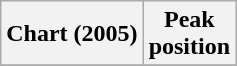<table class="wikitable plainrowheaders" style="text-align:center">
<tr>
<th>Chart (2005)</th>
<th>Peak<br>position</th>
</tr>
<tr>
</tr>
</table>
